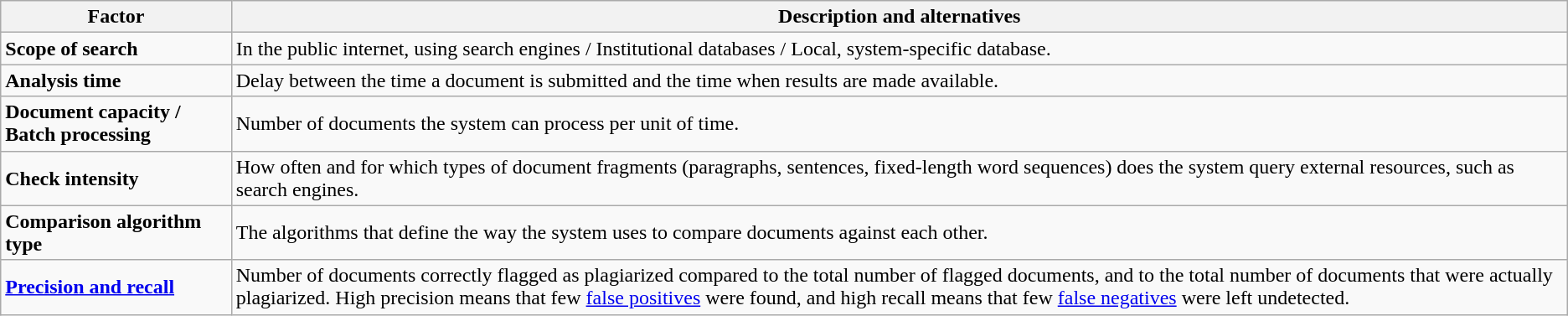<table class="wikitable">
<tr>
<th>Factor</th>
<th>Description and alternatives</th>
</tr>
<tr>
<td><strong>Scope of search</strong></td>
<td>In the public internet, using search engines / Institutional databases / Local, system-specific database.</td>
</tr>
<tr>
<td><strong>Analysis time</strong></td>
<td>Delay between the time a document is submitted and the time when results are made available.</td>
</tr>
<tr>
<td><strong>Document capacity / Batch processing</strong></td>
<td>Number of documents the system can process per unit of time.</td>
</tr>
<tr>
<td><strong>Check intensity</strong></td>
<td>How often and for which types of document fragments (paragraphs, sentences, fixed-length word sequences) does the system query external resources, such as search engines.</td>
</tr>
<tr>
<td><strong>Comparison algorithm type</strong></td>
<td>The algorithms that define the way the system uses to compare documents against each other.</td>
</tr>
<tr>
<td><strong><a href='#'>Precision and recall</a></strong></td>
<td>Number of documents correctly flagged as plagiarized compared to the total number of flagged documents, and to the total number of documents that were actually plagiarized. High precision means that few <a href='#'>false positives</a> were found, and high recall means that few <a href='#'>false negatives</a> were left undetected.</td>
</tr>
</table>
